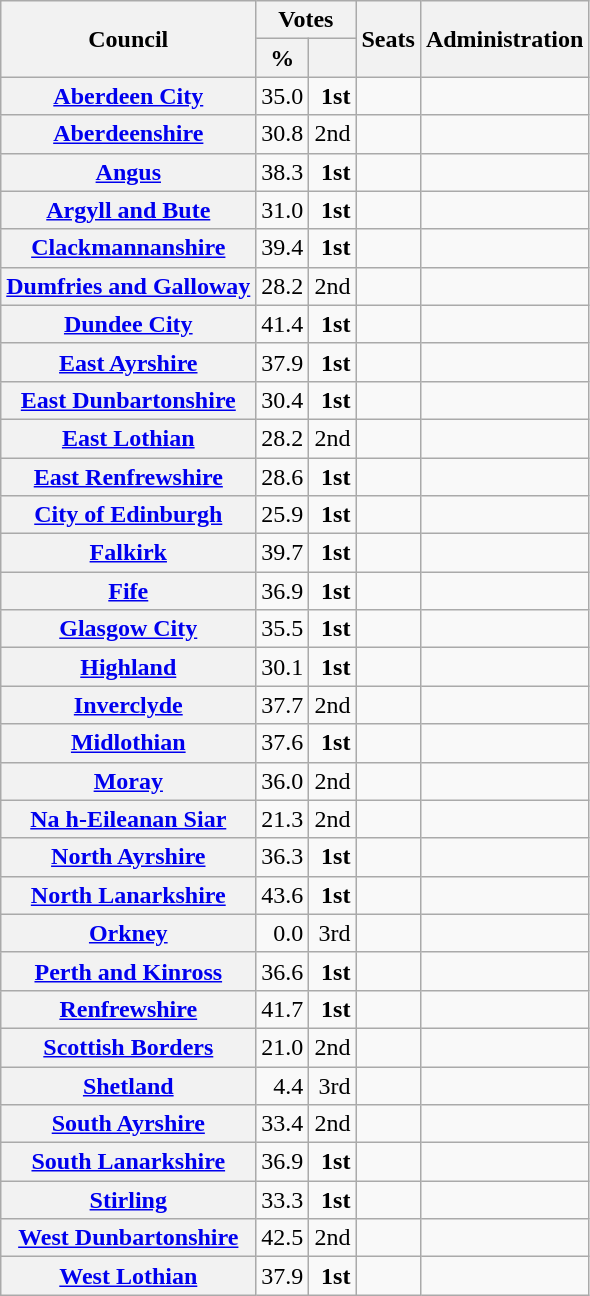<table class="wikitable mw-collapsible mw-collapsed" style="text-align:right">
<tr>
<th rowspan="2">Council</th>
<th colspan="2">Votes</th>
<th rowspan="2">Seats</th>
<th rowspan="2">Administration</th>
</tr>
<tr>
<th>%</th>
<th></th>
</tr>
<tr>
<th><a href='#'>Aberdeen City</a></th>
<td>35.0</td>
<td> <strong>1st</strong></td>
<td></td>
<td></td>
</tr>
<tr>
<th><a href='#'>Aberdeenshire</a></th>
<td>30.8</td>
<td> 2nd</td>
<td></td>
<td></td>
</tr>
<tr>
<th><a href='#'>Angus</a></th>
<td>38.3</td>
<td> <strong>1st</strong></td>
<td></td>
<td></td>
</tr>
<tr>
<th><a href='#'>Argyll and Bute</a></th>
<td>31.0</td>
<td> <strong>1st</strong></td>
<td></td>
<td></td>
</tr>
<tr>
<th><a href='#'>Clackmannanshire</a></th>
<td>39.4</td>
<td> <strong>1st</strong></td>
<td></td>
<td></td>
</tr>
<tr>
<th><a href='#'>Dumfries and Galloway</a></th>
<td>28.2</td>
<td> 2nd</td>
<td></td>
<td></td>
</tr>
<tr>
<th><a href='#'>Dundee City</a></th>
<td>41.4</td>
<td> <strong>1st</strong></td>
<td></td>
<td></td>
</tr>
<tr>
<th><a href='#'>East Ayrshire</a></th>
<td>37.9</td>
<td> <strong>1st</strong></td>
<td></td>
<td></td>
</tr>
<tr>
<th><a href='#'>East Dunbartonshire</a></th>
<td>30.4</td>
<td> <strong>1st</strong></td>
<td></td>
<td></td>
</tr>
<tr>
<th><a href='#'>East Lothian</a></th>
<td>28.2</td>
<td> 2nd</td>
<td></td>
<td></td>
</tr>
<tr>
<th><a href='#'>East Renfrewshire</a></th>
<td>28.6</td>
<td> <strong>1st</strong></td>
<td></td>
<td></td>
</tr>
<tr>
<th><a href='#'>City of Edinburgh</a></th>
<td>25.9</td>
<td> <strong>1st</strong></td>
<td></td>
<td></td>
</tr>
<tr>
<th><a href='#'>Falkirk</a></th>
<td>39.7</td>
<td> <strong>1st</strong></td>
<td></td>
<td></td>
</tr>
<tr>
<th><a href='#'>Fife</a></th>
<td>36.9</td>
<td> <strong>1st</strong></td>
<td></td>
<td></td>
</tr>
<tr>
<th><a href='#'>Glasgow City</a></th>
<td>35.5</td>
<td> <strong>1st</strong></td>
<td></td>
<td></td>
</tr>
<tr>
<th><a href='#'>Highland</a></th>
<td>30.1</td>
<td> <strong>1st</strong></td>
<td></td>
<td></td>
</tr>
<tr>
<th><a href='#'>Inverclyde</a></th>
<td>37.7</td>
<td> 2nd</td>
<td></td>
<td></td>
</tr>
<tr>
<th><a href='#'>Midlothian</a></th>
<td>37.6</td>
<td> <strong>1st</strong></td>
<td></td>
<td></td>
</tr>
<tr>
<th><a href='#'>Moray</a></th>
<td>36.0</td>
<td> 2nd</td>
<td></td>
<td></td>
</tr>
<tr>
<th><a href='#'>Na h-Eileanan Siar</a></th>
<td>21.3</td>
<td> 2nd</td>
<td></td>
<td></td>
</tr>
<tr>
<th><a href='#'>North Ayrshire</a></th>
<td>36.3</td>
<td> <strong>1st</strong></td>
<td></td>
<td></td>
</tr>
<tr>
<th><a href='#'>North Lanarkshire</a></th>
<td>43.6</td>
<td> <strong>1st</strong></td>
<td></td>
<td></td>
</tr>
<tr>
<th><a href='#'>Orkney</a></th>
<td>0.0</td>
<td> 3rd</td>
<td></td>
<td></td>
</tr>
<tr>
<th><a href='#'>Perth and Kinross</a></th>
<td>36.6</td>
<td> <strong>1st</strong></td>
<td></td>
<td></td>
</tr>
<tr>
<th><a href='#'>Renfrewshire</a></th>
<td>41.7</td>
<td> <strong>1st</strong></td>
<td></td>
<td></td>
</tr>
<tr>
<th><a href='#'>Scottish Borders</a></th>
<td>21.0</td>
<td> 2nd</td>
<td></td>
<td></td>
</tr>
<tr>
<th><a href='#'>Shetland</a></th>
<td>4.4</td>
<td> 3rd</td>
<td></td>
<td></td>
</tr>
<tr>
<th><a href='#'>South Ayrshire</a></th>
<td>33.4</td>
<td> 2nd</td>
<td></td>
<td></td>
</tr>
<tr>
<th><a href='#'>South Lanarkshire</a></th>
<td>36.9</td>
<td> <strong>1st</strong></td>
<td></td>
<td></td>
</tr>
<tr>
<th><a href='#'>Stirling</a></th>
<td>33.3</td>
<td> <strong>1st</strong></td>
<td></td>
<td></td>
</tr>
<tr>
<th><a href='#'>West Dunbartonshire</a></th>
<td>42.5</td>
<td> 2nd</td>
<td></td>
<td></td>
</tr>
<tr>
<th><a href='#'>West Lothian</a></th>
<td>37.9</td>
<td> <strong>1st</strong></td>
<td></td>
<td></td>
</tr>
</table>
